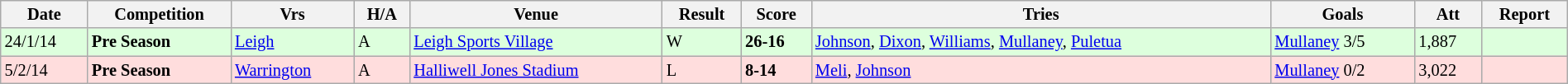<table class="wikitable" style="font-size:85%;" width="100%">
<tr>
<th>Date</th>
<th>Competition</th>
<th>Vrs</th>
<th>H/A</th>
<th>Venue</th>
<th>Result</th>
<th>Score</th>
<th>Tries</th>
<th>Goals</th>
<th>Att</th>
<th>Report</th>
</tr>
<tr style="background:#ddffdd;" width=20 | >
<td>24/1/14</td>
<td><strong>Pre Season</strong></td>
<td><a href='#'>Leigh</a></td>
<td>A</td>
<td><a href='#'>Leigh Sports Village</a></td>
<td>W</td>
<td><strong>26-16</strong></td>
<td><a href='#'>Johnson</a>, <a href='#'>Dixon</a>, <a href='#'>Williams</a>, <a href='#'>Mullaney</a>, <a href='#'>Puletua</a></td>
<td><a href='#'>Mullaney</a> 3/5</td>
<td>1,887</td>
<td></td>
</tr>
<tr style="background:#ffdddd;" width=20 | >
<td>5/2/14</td>
<td><strong>Pre Season</strong></td>
<td><a href='#'>Warrington</a></td>
<td>A</td>
<td><a href='#'>Halliwell Jones Stadium</a></td>
<td>L</td>
<td><strong>8-14</strong></td>
<td><a href='#'>Meli</a>, <a href='#'>Johnson</a></td>
<td><a href='#'>Mullaney</a> 0/2</td>
<td>3,022</td>
<td></td>
</tr>
</table>
